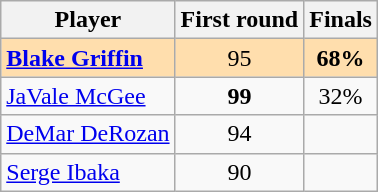<table class="wikitable">
<tr>
<th>Player</th>
<th>First round</th>
<th>Finals</th>
</tr>
<tr style="background:#ffdead; text-align:center;">
<td align=left><strong><a href='#'>Blake Griffin</a></strong> </td>
<td>95 </td>
<td><strong>68%</strong></td>
</tr>
<tr align=center>
<td align=left><a href='#'>JaVale McGee</a> </td>
<td><strong>99</strong> </td>
<td>32%</td>
</tr>
<tr align=center>
<td align=left><a href='#'>DeMar DeRozan</a> </td>
<td>94 </td>
<td></td>
</tr>
<tr align=center>
<td align=left><a href='#'>Serge Ibaka</a> </td>
<td>90 </td>
<td></td>
</tr>
</table>
